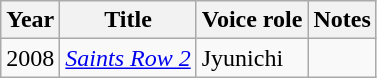<table class="wikitable sortable">
<tr>
<th>Year</th>
<th>Title</th>
<th>Voice role</th>
<th class="unsortable">Notes</th>
</tr>
<tr>
<td>2008</td>
<td><em><a href='#'>Saints Row 2</a></em></td>
<td>Jyunichi</td>
<td></td>
</tr>
</table>
